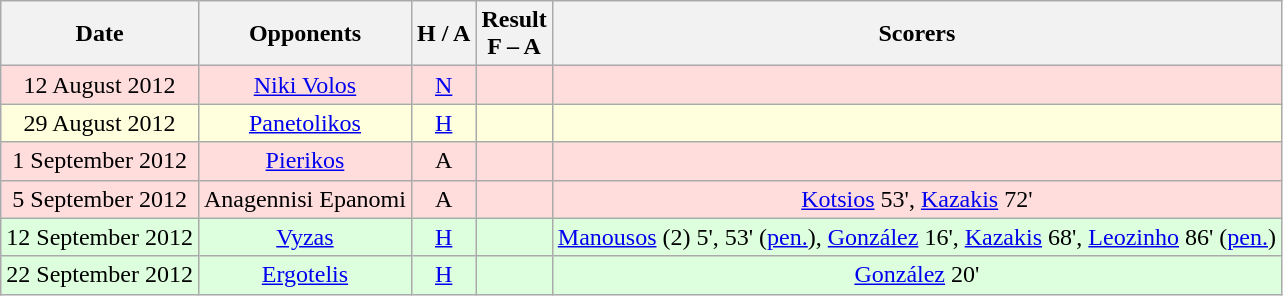<table class="wikitable" style="text-align:center">
<tr>
<th>Date</th>
<th>Opponents</th>
<th>H / A</th>
<th>Result<br>F – A</th>
<th>Scorers</th>
</tr>
<tr bgcolor="#ffdddd">
<td>12 August 2012</td>
<td><a href='#'>Niki Volos</a></td>
<td><a href='#'>N</a></td>
<td></td>
<td></td>
</tr>
<tr bgcolor="#ffffdd">
<td>29 August 2012</td>
<td><a href='#'>Panetolikos</a></td>
<td><a href='#'>H</a></td>
<td></td>
<td></td>
</tr>
<tr bgcolor="#ffdddd">
<td>1 September 2012</td>
<td><a href='#'>Pierikos</a></td>
<td>A</td>
<td></td>
<td></td>
</tr>
<tr bgcolor="#ffdddd">
<td>5 September 2012</td>
<td>Anagennisi Epanomi</td>
<td>A</td>
<td></td>
<td><a href='#'>Kotsios</a> 53', <a href='#'>Kazakis</a> 72'</td>
</tr>
<tr bgcolor="#ddffdd">
<td>12 September 2012</td>
<td><a href='#'>Vyzas</a></td>
<td><a href='#'>H</a></td>
<td></td>
<td><a href='#'>Manousos</a> (2) 5', 53' (<a href='#'>pen.</a>), <a href='#'>González</a> 16', <a href='#'>Kazakis</a> 68', <a href='#'>Leozinho</a> 86' (<a href='#'>pen.</a>)</td>
</tr>
<tr bgcolor="#ddffdd">
<td>22 September 2012</td>
<td><a href='#'>Ergotelis</a></td>
<td><a href='#'>H</a></td>
<td></td>
<td><a href='#'>González</a> 20'</td>
</tr>
</table>
